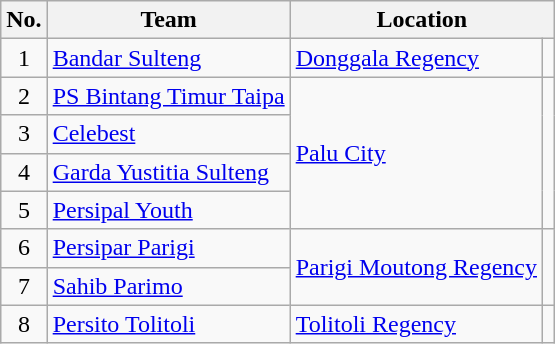<table class="wikitable">
<tr>
<th>No.</th>
<th>Team</th>
<th colspan=2>Location</th>
</tr>
<tr>
<td align=center>1</td>
<td><a href='#'>Bandar Sulteng</a></td>
<td><a href='#'>Donggala Regency</a></td>
<td></td>
</tr>
<tr>
<td align=center>2</td>
<td><a href='#'>PS Bintang Timur Taipa</a></td>
<td rowspan=4><a href='#'>Palu City</a></td>
<td rowspan=4></td>
</tr>
<tr>
<td align=center>3</td>
<td><a href='#'>Celebest</a></td>
</tr>
<tr>
<td align=center>4</td>
<td><a href='#'>Garda Yustitia Sulteng</a></td>
</tr>
<tr>
<td align=center>5</td>
<td><a href='#'>Persipal Youth</a></td>
</tr>
<tr>
<td align=center>6</td>
<td><a href='#'>Persipar Parigi</a></td>
<td rowspan=2><a href='#'>Parigi Moutong Regency</a></td>
<td rowspan=2></td>
</tr>
<tr>
<td align=center>7</td>
<td><a href='#'>Sahib Parimo</a></td>
</tr>
<tr>
<td align=center>8</td>
<td><a href='#'>Persito Tolitoli</a></td>
<td><a href='#'>Tolitoli Regency</a></td>
<td></td>
</tr>
</table>
